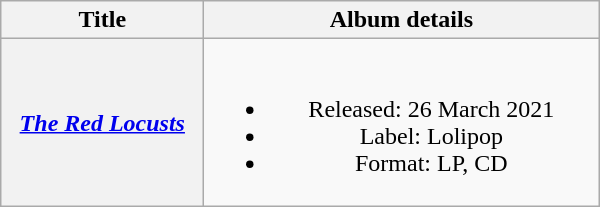<table class="wikitable plainrowheaders" style="text-align:center;">
<tr>
<th scope="col" style="width:8em;">Title</th>
<th scope="col" style="width:16em;">Album details</th>
</tr>
<tr>
<th scope="row"><em><a href='#'>The Red Locusts</a></em></th>
<td><br><ul><li>Released: 26 March 2021</li><li>Label: Lolipop</li><li>Format: LP, CD</li></ul></td>
</tr>
</table>
